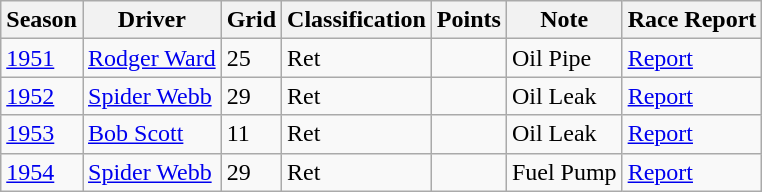<table class="wikitable">
<tr>
<th>Season</th>
<th>Driver</th>
<th>Grid</th>
<th>Classification</th>
<th>Points</th>
<th>Note</th>
<th>Race Report</th>
</tr>
<tr>
<td><a href='#'>1951</a></td>
<td><a href='#'>Rodger Ward</a></td>
<td>25</td>
<td>Ret</td>
<td> </td>
<td>Oil Pipe</td>
<td><a href='#'>Report</a></td>
</tr>
<tr>
<td><a href='#'>1952</a></td>
<td><a href='#'>Spider Webb</a></td>
<td>29</td>
<td>Ret</td>
<td> </td>
<td>Oil Leak</td>
<td><a href='#'>Report</a></td>
</tr>
<tr>
<td><a href='#'>1953</a></td>
<td><a href='#'>Bob Scott</a></td>
<td>11</td>
<td>Ret</td>
<td> </td>
<td>Oil Leak</td>
<td><a href='#'>Report</a></td>
</tr>
<tr>
<td><a href='#'>1954</a></td>
<td><a href='#'>Spider Webb</a></td>
<td>29</td>
<td>Ret</td>
<td> </td>
<td>Fuel Pump</td>
<td><a href='#'>Report</a></td>
</tr>
</table>
